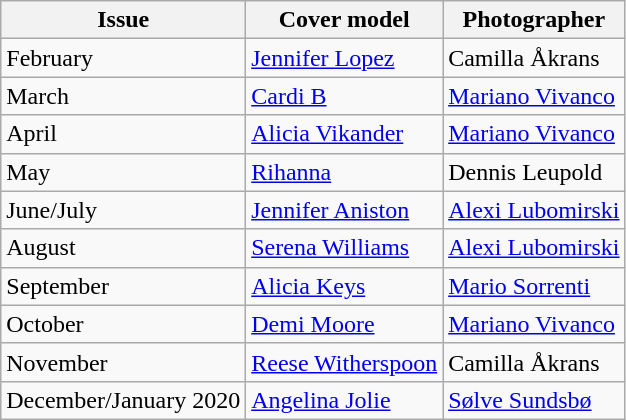<table class="sortable wikitable">
<tr>
<th>Issue</th>
<th>Cover model</th>
<th>Photographer</th>
</tr>
<tr>
<td>February</td>
<td><a href='#'>Jennifer Lopez</a></td>
<td>Camilla Åkrans</td>
</tr>
<tr>
<td>March</td>
<td><a href='#'>Cardi B</a></td>
<td><a href='#'>Mariano Vivanco</a></td>
</tr>
<tr>
<td>April</td>
<td><a href='#'>Alicia Vikander</a></td>
<td><a href='#'>Mariano Vivanco</a></td>
</tr>
<tr>
<td>May</td>
<td><a href='#'>Rihanna</a></td>
<td>Dennis Leupold</td>
</tr>
<tr>
<td>June/July</td>
<td><a href='#'>Jennifer Aniston</a></td>
<td><a href='#'>Alexi Lubomirski</a></td>
</tr>
<tr>
<td>August</td>
<td><a href='#'>Serena Williams</a></td>
<td><a href='#'>Alexi Lubomirski</a></td>
</tr>
<tr>
<td>September</td>
<td><a href='#'>Alicia Keys</a></td>
<td><a href='#'>Mario Sorrenti</a></td>
</tr>
<tr>
<td>October</td>
<td><a href='#'>Demi Moore</a></td>
<td><a href='#'>Mariano Vivanco</a></td>
</tr>
<tr>
<td>November</td>
<td><a href='#'>Reese Witherspoon</a></td>
<td>Camilla Åkrans</td>
</tr>
<tr>
<td>December/January 2020</td>
<td><a href='#'>Angelina Jolie</a></td>
<td><a href='#'>Sølve Sundsbø</a></td>
</tr>
</table>
